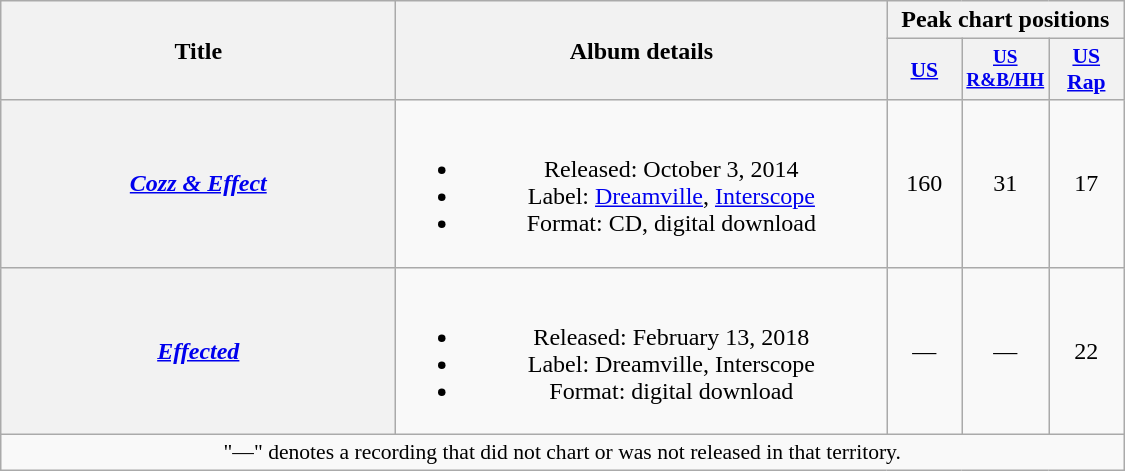<table class="wikitable plainrowheaders" style="text-align:center;">
<tr>
<th scope="col" rowspan="2" style="width:16em;">Title</th>
<th scope="col" rowspan="2" style="width:20em;">Album details</th>
<th scope="col" colspan="3">Peak chart positions</th>
</tr>
<tr>
<th scope="col" style="width:3em;font-size:90%;"><a href='#'>US</a><br></th>
<th scope="col" style="width:3em;font-size:80%;"><a href='#'>US<br>R&B/HH</a><br></th>
<th scope="col" style="width:3em;font-size:90%;"><a href='#'>US<br>Rap</a><br></th>
</tr>
<tr>
<th scope="row"><em><a href='#'>Cozz & Effect</a></em></th>
<td><br><ul><li>Released: October 3, 2014</li><li>Label: <a href='#'>Dreamville</a>, <a href='#'>Interscope</a></li><li>Format: CD, digital download</li></ul></td>
<td>160</td>
<td>31</td>
<td>17</td>
</tr>
<tr>
<th scope="row"><em><a href='#'>Effected</a></em></th>
<td><br><ul><li>Released: February 13, 2018</li><li>Label: Dreamville, Interscope</li><li>Format: digital download</li></ul></td>
<td>—</td>
<td>—</td>
<td>22</td>
</tr>
<tr>
<td colspan="8" style="font-size:90%">"—" denotes a recording that did not chart or was not released in that territory.</td>
</tr>
</table>
